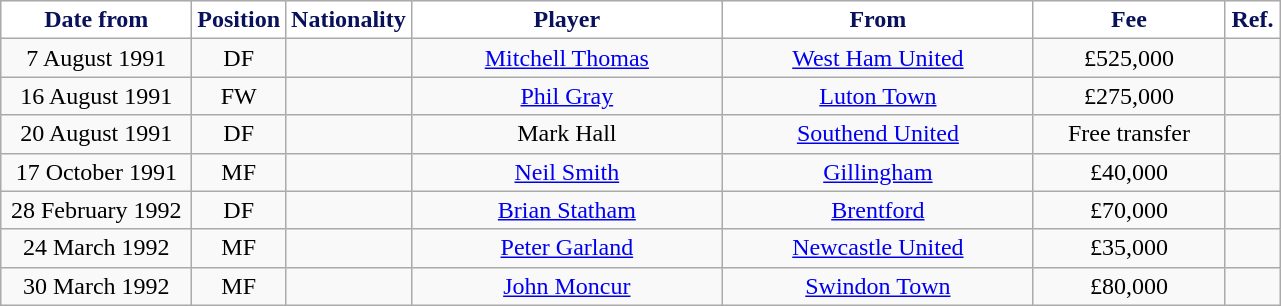<table class="wikitable" style="text-align:center">
<tr>
<th style="background:#FFFFFF; color:#081159; width:120px;">Date from</th>
<th style="background:#FFFFFF; color:#081159; width:50px;">Position</th>
<th style="background:#FFFFFF; color:#081159; width:50px;">Nationality</th>
<th style="background:#FFFFFF; color:#081159; width:200px;">Player</th>
<th style="background:#FFFFFF; color:#081159; width:200px;">From</th>
<th style="background:#FFFFFF; color:#081159; width:120px;">Fee</th>
<th style="background:#FFFFFF; color:#081159; width:30px;">Ref.</th>
</tr>
<tr>
<td>7 August 1991</td>
<td>DF</td>
<td></td>
<td><a href='#'>Mitchell Thomas</a></td>
<td> <a href='#'>West Ham United</a></td>
<td>£525,000</td>
<td></td>
</tr>
<tr>
<td>16 August 1991</td>
<td>FW</td>
<td></td>
<td><a href='#'>Phil Gray</a></td>
<td> <a href='#'>Luton Town</a></td>
<td>£275,000</td>
<td></td>
</tr>
<tr>
<td>20 August 1991</td>
<td>DF</td>
<td></td>
<td>Mark Hall</td>
<td> <a href='#'>Southend United</a></td>
<td>Free transfer</td>
<td></td>
</tr>
<tr>
<td>17 October 1991</td>
<td>MF</td>
<td></td>
<td><a href='#'>Neil Smith</a></td>
<td> <a href='#'>Gillingham</a></td>
<td>£40,000</td>
<td></td>
</tr>
<tr>
<td>28 February 1992</td>
<td>DF</td>
<td></td>
<td><a href='#'>Brian Statham</a></td>
<td> <a href='#'>Brentford</a></td>
<td>£70,000</td>
<td></td>
</tr>
<tr>
<td>24 March 1992</td>
<td>MF</td>
<td></td>
<td><a href='#'>Peter Garland</a></td>
<td> <a href='#'>Newcastle United</a></td>
<td>£35,000</td>
<td></td>
</tr>
<tr>
<td>30 March 1992</td>
<td>MF</td>
<td></td>
<td><a href='#'>John Moncur</a></td>
<td> <a href='#'>Swindon Town</a></td>
<td>£80,000</td>
<td></td>
</tr>
</table>
